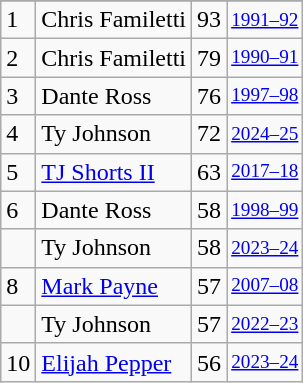<table class="wikitable">
<tr>
</tr>
<tr>
<td>1</td>
<td>Chris Familetti</td>
<td>93</td>
<td style="font-size:80%;"><a href='#'>1991–92</a></td>
</tr>
<tr>
<td>2</td>
<td>Chris Familetti</td>
<td>79</td>
<td style="font-size:80%;"><a href='#'>1990–91</a></td>
</tr>
<tr>
<td>3</td>
<td>Dante Ross</td>
<td>76</td>
<td style="font-size:80%;"><a href='#'>1997–98</a></td>
</tr>
<tr>
<td>4</td>
<td>Ty Johnson</td>
<td>72</td>
<td style="font-size:80%;"><a href='#'>2024–25</a></td>
</tr>
<tr>
<td>5</td>
<td><a href='#'>TJ Shorts II</a></td>
<td>63</td>
<td style="font-size:80%;"><a href='#'>2017–18</a></td>
</tr>
<tr>
<td>6</td>
<td>Dante Ross</td>
<td>58</td>
<td style="font-size:80%;"><a href='#'>1998–99</a></td>
</tr>
<tr>
<td></td>
<td>Ty Johnson</td>
<td>58</td>
<td style="font-size:80%;"><a href='#'>2023–24</a></td>
</tr>
<tr>
<td>8</td>
<td><a href='#'>Mark Payne</a></td>
<td>57</td>
<td style="font-size:80%;"><a href='#'>2007–08</a></td>
</tr>
<tr>
<td></td>
<td>Ty Johnson</td>
<td>57</td>
<td style="font-size:80%;"><a href='#'>2022–23</a></td>
</tr>
<tr>
<td>10</td>
<td><a href='#'>Elijah Pepper</a></td>
<td>56</td>
<td style="font-size:80%;"><a href='#'>2023–24</a></td>
</tr>
</table>
